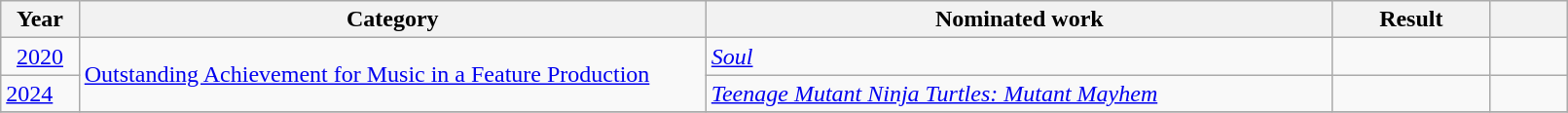<table class="wikitable" style="width:85%;">
<tr>
<th width=5%>Year</th>
<th style="width:40%;">Category</th>
<th style="width:40%;">Nominated work</th>
<th style="width:10%;">Result</th>
<th width=5%></th>
</tr>
<tr>
<td style="text-align:center;"><a href='#'>2020</a></td>
<td rowspan="2"><a href='#'>Outstanding Achievement for Music in a Feature Production</a></td>
<td><em><a href='#'>Soul</a></em></td>
<td></td>
<td style="text-align:center;"></td>
</tr>
<tr>
<td><a href='#'>2024</a></td>
<td><em><a href='#'>Teenage Mutant Ninja Turtles: Mutant Mayhem</a></em></td>
<td></td>
<td style="text-align:center;"></td>
</tr>
<tr>
</tr>
</table>
